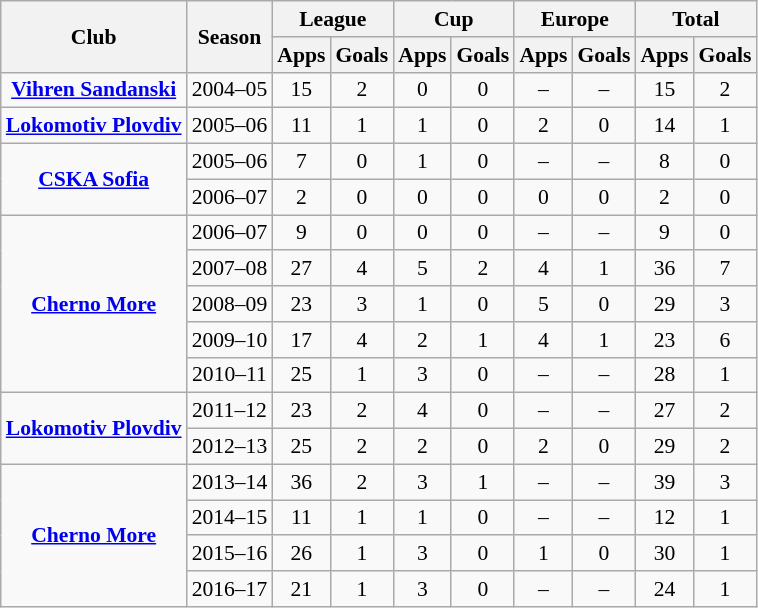<table class="wikitable" style="font-size:90%; text-align: center;">
<tr>
<th rowspan="2">Club</th>
<th rowspan="2">Season</th>
<th colspan="2">League</th>
<th colspan="2">Cup</th>
<th colspan="2">Europe</th>
<th colspan="2">Total</th>
</tr>
<tr>
<th>Apps</th>
<th>Goals</th>
<th>Apps</th>
<th>Goals</th>
<th>Apps</th>
<th>Goals</th>
<th>Apps</th>
<th>Goals</th>
</tr>
<tr>
<td rowspan="1" valign="center"><strong><a href='#'>Vihren Sandanski</a></strong></td>
<td>2004–05</td>
<td>15</td>
<td>2</td>
<td>0</td>
<td>0</td>
<td>–</td>
<td>–</td>
<td>15</td>
<td>2</td>
</tr>
<tr>
<td rowspan="1" valign="center"><strong><a href='#'>Lokomotiv Plovdiv</a></strong></td>
<td>2005–06</td>
<td>11</td>
<td>1</td>
<td>1</td>
<td>0</td>
<td>2</td>
<td>0</td>
<td>14</td>
<td>1</td>
</tr>
<tr>
<td rowspan="2" valign="center"><strong><a href='#'>CSKA Sofia</a></strong></td>
<td>2005–06</td>
<td>7</td>
<td>0</td>
<td>1</td>
<td>0</td>
<td>–</td>
<td>–</td>
<td>8</td>
<td>0</td>
</tr>
<tr>
<td>2006–07</td>
<td>2</td>
<td>0</td>
<td>0</td>
<td>0</td>
<td>0</td>
<td>0</td>
<td>2</td>
<td>0</td>
</tr>
<tr>
<td rowspan="5" valign="center"><strong><a href='#'>Cherno More</a></strong></td>
<td>2006–07</td>
<td>9</td>
<td>0</td>
<td>0</td>
<td>0</td>
<td>–</td>
<td>–</td>
<td>9</td>
<td>0</td>
</tr>
<tr>
<td>2007–08</td>
<td>27</td>
<td>4</td>
<td>5</td>
<td>2</td>
<td>4</td>
<td>1</td>
<td>36</td>
<td>7</td>
</tr>
<tr>
<td>2008–09</td>
<td>23</td>
<td>3</td>
<td>1</td>
<td>0</td>
<td>5</td>
<td>0</td>
<td>29</td>
<td>3</td>
</tr>
<tr>
<td>2009–10</td>
<td>17</td>
<td>4</td>
<td>2</td>
<td>1</td>
<td>4</td>
<td>1</td>
<td>23</td>
<td>6</td>
</tr>
<tr>
<td>2010–11</td>
<td>25</td>
<td>1</td>
<td>3</td>
<td>0</td>
<td>–</td>
<td>–</td>
<td>28</td>
<td>1</td>
</tr>
<tr>
<td rowspan="2" valign="center"><strong><a href='#'>Lokomotiv Plovdiv</a></strong></td>
<td>2011–12</td>
<td>23</td>
<td>2</td>
<td>4</td>
<td>0</td>
<td>–</td>
<td>–</td>
<td>27</td>
<td>2</td>
</tr>
<tr>
<td>2012–13</td>
<td>25</td>
<td>2</td>
<td>2</td>
<td>0</td>
<td>2</td>
<td>0</td>
<td>29</td>
<td>2</td>
</tr>
<tr>
<td rowspan="4" valign="center"><strong><a href='#'>Cherno More</a></strong></td>
<td>2013–14</td>
<td>36</td>
<td>2</td>
<td>3</td>
<td>1</td>
<td>–</td>
<td>–</td>
<td>39</td>
<td>3</td>
</tr>
<tr>
<td>2014–15</td>
<td>11</td>
<td>1</td>
<td>1</td>
<td>0</td>
<td>–</td>
<td>–</td>
<td>12</td>
<td>1</td>
</tr>
<tr>
<td>2015–16</td>
<td>26</td>
<td>1</td>
<td>3</td>
<td>0</td>
<td>1</td>
<td>0</td>
<td>30</td>
<td>1</td>
</tr>
<tr>
<td>2016–17</td>
<td>21</td>
<td>1</td>
<td>3</td>
<td>0</td>
<td>–</td>
<td>–</td>
<td>24</td>
<td>1</td>
</tr>
</table>
